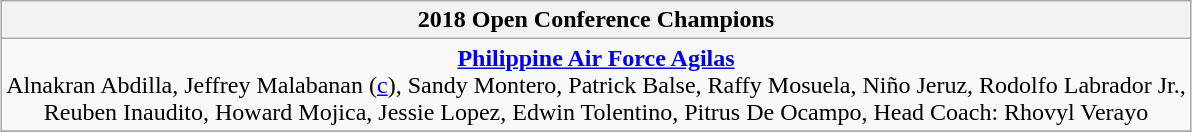<table class=wikitable style="text-align:center; margin:auto">
<tr>
<th>2018 Open Conference Champions</th>
</tr>
<tr>
<td><strong><a href='#'>Philippine Air Force Agilas</a></strong><br>Alnakran Abdilla, Jeffrey Malabanan (<a href='#'>c</a>), Sandy Montero, Patrick Balse, Raffy Mosuela, Niño Jeruz, Rodolfo Labrador Jr.,<br>Reuben Inaudito, Howard Mojica, Jessie Lopez, Edwin Tolentino, Pitrus De Ocampo, Head Coach: Rhovyl Verayo</td>
</tr>
<tr>
</tr>
</table>
